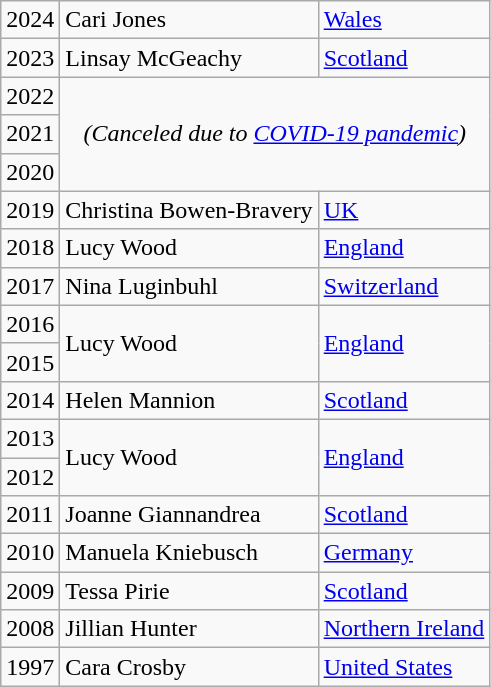<table class="wikitable">
<tr>
<td>2024</td>
<td>Cari Jones</td>
<td><a href='#'>Wales</a></td>
</tr>
<tr>
<td>2023</td>
<td>Linsay McGeachy</td>
<td><a href='#'>Scotland</a></td>
</tr>
<tr>
<td>2022</td>
<td rowspan="3" colspan="2" style="text-align:center;"><em>(Canceled due to <a href='#'>COVID-19 pandemic</a>)</em></td>
</tr>
<tr>
<td>2021</td>
</tr>
<tr>
<td>2020</td>
</tr>
<tr>
<td>2019</td>
<td>Christina Bowen-Bravery</td>
<td><a href='#'>UK</a></td>
</tr>
<tr>
<td>2018</td>
<td>Lucy Wood</td>
<td><a href='#'>England</a></td>
</tr>
<tr>
<td>2017</td>
<td>Nina Luginbuhl</td>
<td><a href='#'>Switzerland</a></td>
</tr>
<tr>
<td>2016</td>
<td rowspan="2">Lucy Wood</td>
<td rowspan="2"><a href='#'>England</a></td>
</tr>
<tr>
<td>2015</td>
</tr>
<tr>
<td>2014</td>
<td>Helen Mannion</td>
<td><a href='#'>Scotland</a></td>
</tr>
<tr>
<td>2013</td>
<td rowspan="2">Lucy Wood</td>
<td rowspan="2"><a href='#'>England</a></td>
</tr>
<tr>
<td>2012</td>
</tr>
<tr>
<td>2011</td>
<td>Joanne Giannandrea</td>
<td><a href='#'>Scotland</a></td>
</tr>
<tr>
<td>2010</td>
<td>Manuela Kniebusch</td>
<td><a href='#'>Germany</a></td>
</tr>
<tr>
<td>2009</td>
<td>Tessa Pirie</td>
<td><a href='#'>Scotland</a></td>
</tr>
<tr>
<td>2008</td>
<td>Jillian Hunter</td>
<td><a href='#'>Northern Ireland</a></td>
</tr>
<tr>
<td>1997</td>
<td>Cara Crosby</td>
<td><a href='#'>United States</a></td>
</tr>
</table>
